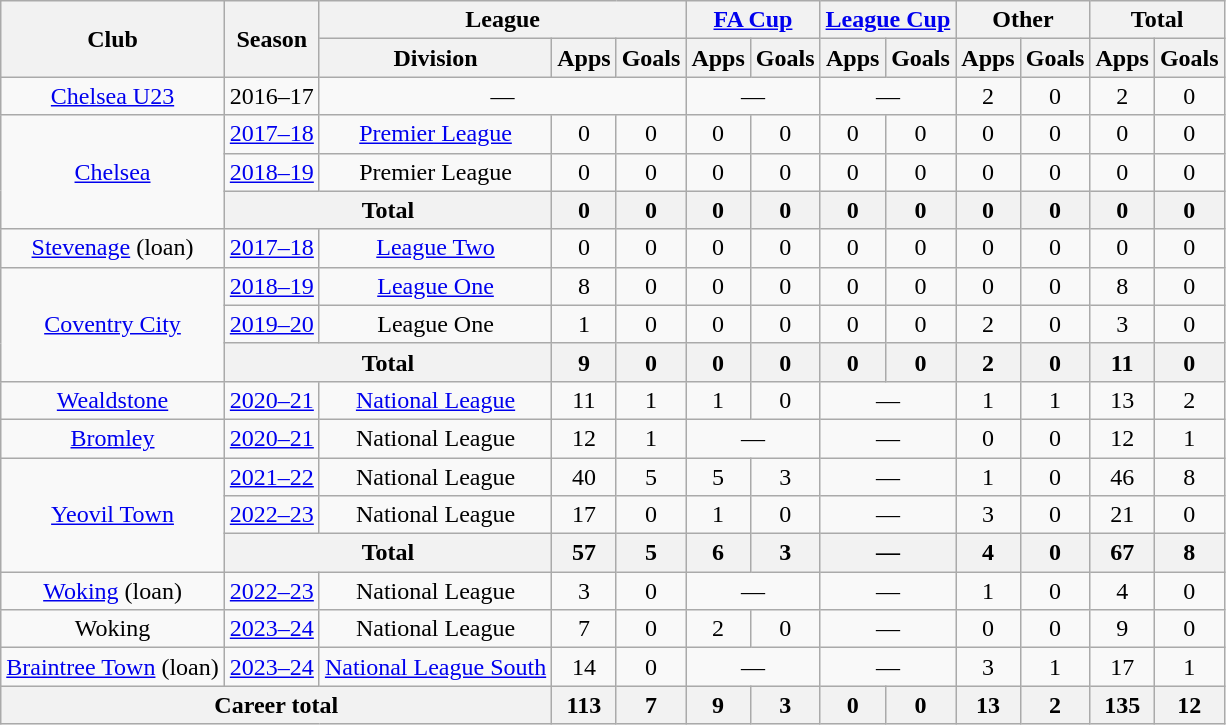<table class=wikitable style="text-align: center">
<tr>
<th rowspan=2>Club</th>
<th rowspan=2>Season</th>
<th colspan=3>League</th>
<th colspan=2><a href='#'>FA Cup</a></th>
<th colspan=2><a href='#'>League Cup</a></th>
<th colspan=2>Other</th>
<th colspan=2>Total</th>
</tr>
<tr>
<th>Division</th>
<th>Apps</th>
<th>Goals</th>
<th>Apps</th>
<th>Goals</th>
<th>Apps</th>
<th>Goals</th>
<th>Apps</th>
<th>Goals</th>
<th>Apps</th>
<th>Goals</th>
</tr>
<tr>
<td><a href='#'>Chelsea U23</a></td>
<td>2016–17</td>
<td colspan=3>—</td>
<td colspan=2>—</td>
<td colspan=2>—</td>
<td>2</td>
<td>0</td>
<td>2</td>
<td>0</td>
</tr>
<tr>
<td rowspan=3><a href='#'>Chelsea</a></td>
<td><a href='#'>2017–18</a></td>
<td><a href='#'>Premier League</a></td>
<td>0</td>
<td>0</td>
<td>0</td>
<td>0</td>
<td>0</td>
<td>0</td>
<td>0</td>
<td>0</td>
<td>0</td>
<td>0</td>
</tr>
<tr>
<td><a href='#'>2018–19</a></td>
<td>Premier League</td>
<td>0</td>
<td>0</td>
<td>0</td>
<td>0</td>
<td>0</td>
<td>0</td>
<td>0</td>
<td>0</td>
<td>0</td>
<td>0</td>
</tr>
<tr>
<th colspan=2>Total</th>
<th>0</th>
<th>0</th>
<th>0</th>
<th>0</th>
<th>0</th>
<th>0</th>
<th>0</th>
<th>0</th>
<th>0</th>
<th>0</th>
</tr>
<tr>
<td><a href='#'>Stevenage</a> (loan)</td>
<td><a href='#'>2017–18</a></td>
<td><a href='#'>League Two</a></td>
<td>0</td>
<td>0</td>
<td>0</td>
<td>0</td>
<td>0</td>
<td>0</td>
<td>0</td>
<td>0</td>
<td>0</td>
<td>0</td>
</tr>
<tr>
<td rowspan=3><a href='#'>Coventry City</a></td>
<td><a href='#'>2018–19</a></td>
<td><a href='#'>League One</a></td>
<td>8</td>
<td>0</td>
<td>0</td>
<td>0</td>
<td>0</td>
<td>0</td>
<td>0</td>
<td>0</td>
<td>8</td>
<td>0</td>
</tr>
<tr>
<td><a href='#'>2019–20</a></td>
<td>League One</td>
<td>1</td>
<td>0</td>
<td>0</td>
<td>0</td>
<td>0</td>
<td>0</td>
<td>2</td>
<td>0</td>
<td>3</td>
<td>0</td>
</tr>
<tr>
<th colspan=2>Total</th>
<th>9</th>
<th>0</th>
<th>0</th>
<th>0</th>
<th>0</th>
<th>0</th>
<th>2</th>
<th>0</th>
<th>11</th>
<th>0</th>
</tr>
<tr>
<td><a href='#'>Wealdstone</a></td>
<td><a href='#'>2020–21</a></td>
<td><a href='#'>National League</a></td>
<td>11</td>
<td>1</td>
<td>1</td>
<td>0</td>
<td colspan=2>—</td>
<td>1</td>
<td>1</td>
<td>13</td>
<td>2</td>
</tr>
<tr>
<td><a href='#'>Bromley</a></td>
<td><a href='#'>2020–21</a></td>
<td>National League</td>
<td>12</td>
<td>1</td>
<td colspan=2>—</td>
<td colspan=2>—</td>
<td>0</td>
<td>0</td>
<td>12</td>
<td>1</td>
</tr>
<tr>
<td rowspan=3><a href='#'>Yeovil Town</a></td>
<td><a href='#'>2021–22</a></td>
<td>National League</td>
<td>40</td>
<td>5</td>
<td>5</td>
<td>3</td>
<td colspan=2>—</td>
<td>1</td>
<td>0</td>
<td>46</td>
<td>8</td>
</tr>
<tr>
<td><a href='#'>2022–23</a></td>
<td>National League</td>
<td>17</td>
<td>0</td>
<td>1</td>
<td>0</td>
<td colspan=2>—</td>
<td>3</td>
<td>0</td>
<td>21</td>
<td>0</td>
</tr>
<tr>
<th colspan=2>Total</th>
<th>57</th>
<th>5</th>
<th>6</th>
<th>3</th>
<th colspan=2>—</th>
<th>4</th>
<th>0</th>
<th>67</th>
<th>8</th>
</tr>
<tr>
<td><a href='#'>Woking</a> (loan)</td>
<td><a href='#'>2022–23</a></td>
<td>National League</td>
<td>3</td>
<td>0</td>
<td colspan=2>—</td>
<td colspan=2>—</td>
<td>1</td>
<td>0</td>
<td>4</td>
<td>0</td>
</tr>
<tr>
<td>Woking</td>
<td><a href='#'>2023–24</a></td>
<td>National League</td>
<td>7</td>
<td>0</td>
<td>2</td>
<td>0</td>
<td colspan=2>—</td>
<td>0</td>
<td>0</td>
<td>9</td>
<td>0</td>
</tr>
<tr>
<td><a href='#'>Braintree Town</a> (loan)</td>
<td><a href='#'>2023–24</a></td>
<td><a href='#'>National League South</a></td>
<td>14</td>
<td>0</td>
<td colspan=2>—</td>
<td colspan=2>—</td>
<td>3</td>
<td>1</td>
<td>17</td>
<td>1</td>
</tr>
<tr>
<th colspan=3>Career total</th>
<th>113</th>
<th>7</th>
<th>9</th>
<th>3</th>
<th>0</th>
<th>0</th>
<th>13</th>
<th>2</th>
<th>135</th>
<th>12</th>
</tr>
</table>
